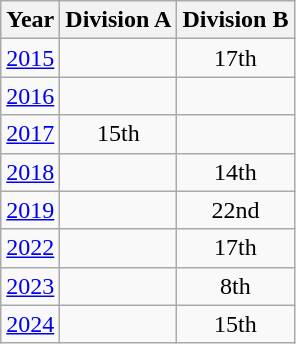<table class="wikitable" style="text-align:center">
<tr>
<th>Year</th>
<th>Division A</th>
<th>Division B</th>
</tr>
<tr>
<td><a href='#'>2015</a></td>
<td></td>
<td>17th</td>
</tr>
<tr>
<td><a href='#'>2016</a></td>
<td></td>
<td></td>
</tr>
<tr>
<td><a href='#'>2017</a></td>
<td>15th</td>
<td></td>
</tr>
<tr>
<td><a href='#'>2018</a></td>
<td></td>
<td>14th</td>
</tr>
<tr>
<td><a href='#'>2019</a></td>
<td></td>
<td>22nd</td>
</tr>
<tr>
<td><a href='#'>2022</a></td>
<td></td>
<td>17th</td>
</tr>
<tr>
<td><a href='#'>2023</a></td>
<td></td>
<td>8th</td>
</tr>
<tr>
<td><a href='#'>2024</a></td>
<td></td>
<td>15th</td>
</tr>
</table>
